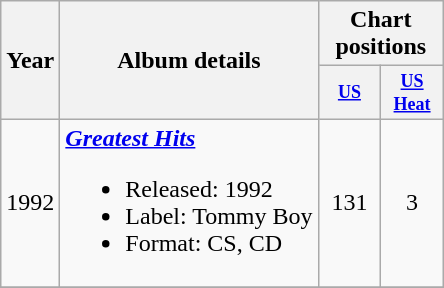<table class="wikitable">
<tr>
<th rowspan="2">Year</th>
<th rowspan="2">Album details</th>
<th colspan="2">Chart positions</th>
</tr>
<tr>
<th style="width:3em;font-size:75%"><a href='#'>US</a><br></th>
<th style="width:3em;font-size:75%"><a href='#'>US Heat</a><br></th>
</tr>
<tr>
<td>1992</td>
<td><strong><em><a href='#'>Greatest Hits</a></em></strong><br><ul><li>Released: 1992</li><li>Label: Tommy Boy</li><li>Format: CS, CD</li></ul></td>
<td align="center">131</td>
<td align="center">3</td>
</tr>
<tr>
</tr>
</table>
